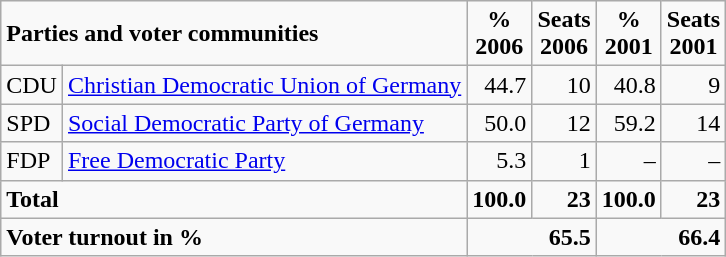<table class="wikitable">
<tr -- class="hintergrundfarbe5">
<td colspan="2"><strong>Parties and voter communities</strong></td>
<td align="center"><strong>%<br>2006</strong></td>
<td align="center"><strong>Seats<br>2006</strong></td>
<td align="center"><strong>%<br>2001</strong></td>
<td align="center"><strong>Seats<br>2001</strong></td>
</tr>
<tr --->
<td>CDU</td>
<td><a href='#'>Christian Democratic Union of Germany</a></td>
<td align="right">44.7</td>
<td align="right">10</td>
<td align="right">40.8</td>
<td align="right">9</td>
</tr>
<tr --->
<td>SPD</td>
<td><a href='#'>Social Democratic Party of Germany</a></td>
<td align="right">50.0</td>
<td align="right">12</td>
<td align="right">59.2</td>
<td align="right">14</td>
</tr>
<tr --->
<td>FDP</td>
<td><a href='#'>Free Democratic Party</a></td>
<td align="right">5.3</td>
<td align="right">1</td>
<td align="right">–</td>
<td align="right">–</td>
</tr>
<tr -- class="hintergrundfarbe5">
<td colspan="2"><strong>Total</strong></td>
<td align="right"><strong>100.0</strong></td>
<td align="right"><strong>23</strong></td>
<td align="right"><strong>100.0</strong></td>
<td align="right"><strong>23</strong></td>
</tr>
<tr -- class="hintergrundfarbe5">
<td colspan="2"><strong>Voter turnout in %</strong></td>
<td colspan="2" align="right"><strong>65.5</strong></td>
<td colspan="2" align="right"><strong>66.4</strong></td>
</tr>
</table>
